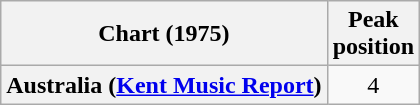<table class="wikitable sortable plainrowheaders" style="text-align:center">
<tr>
<th>Chart (1975)</th>
<th>Peak<br>position</th>
</tr>
<tr>
<th scope="row">Australia (<a href='#'>Kent Music Report</a>)</th>
<td>4</td>
</tr>
</table>
